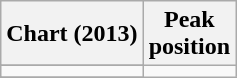<table class="wikitable sortable">
<tr>
<th>Chart (2013)</th>
<th>Peak<br>position</th>
</tr>
<tr>
</tr>
<tr>
</tr>
<tr>
</tr>
<tr>
<td></td>
</tr>
<tr>
</tr>
<tr>
</tr>
<tr>
</tr>
<tr>
</tr>
<tr>
</tr>
<tr>
</tr>
<tr>
</tr>
</table>
